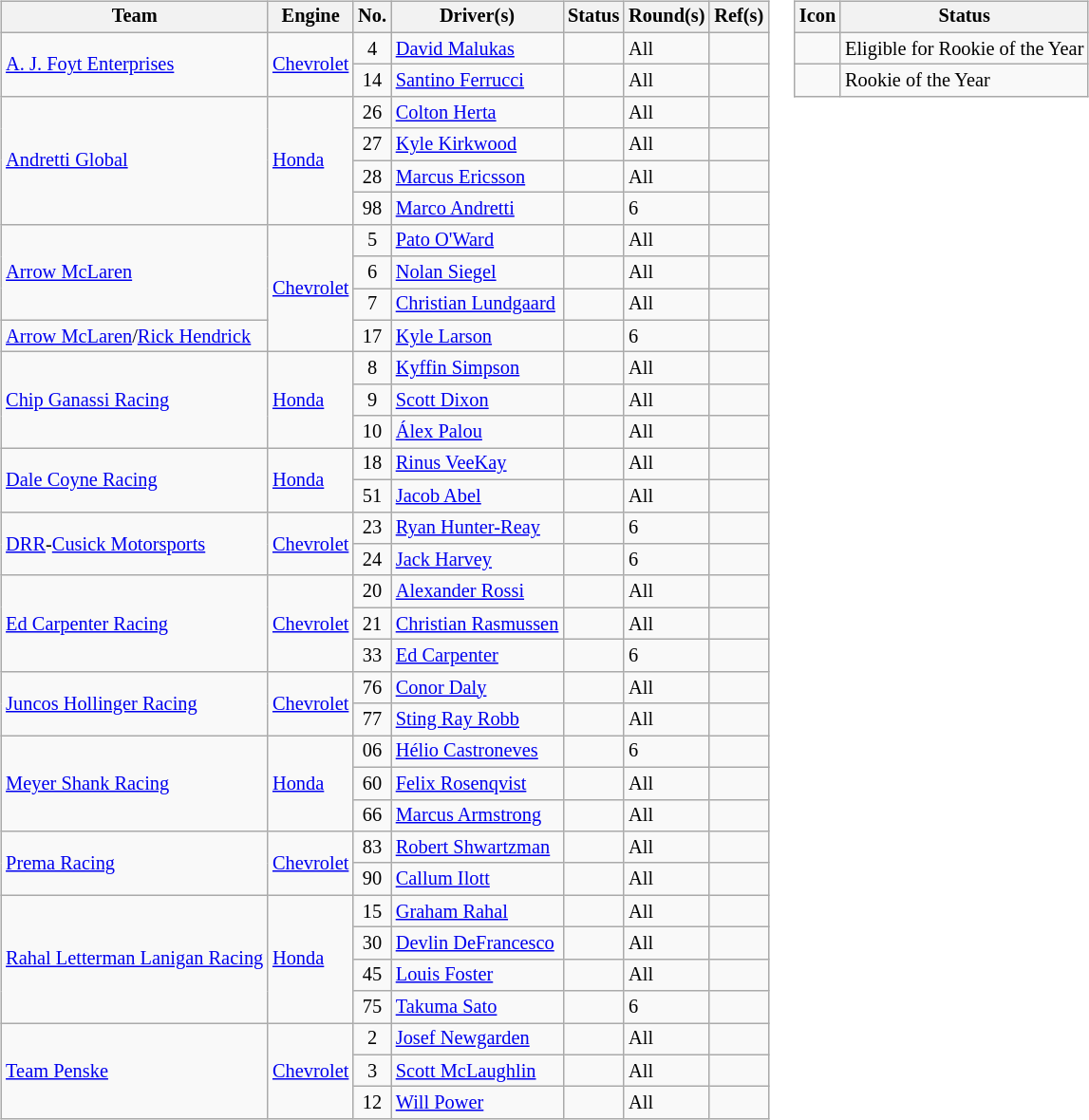<table>
<tr>
<td><br><table class="wikitable sortable" style="font-size: 85%; white-space: nowrap;">
<tr>
<th>Team</th>
<th>Engine</th>
<th>No.</th>
<th class="unsortable">Driver(s)</th>
<th>Status</th>
<th>Round(s)</th>
<th>Ref(s)</th>
</tr>
<tr>
<td rowspan="2"><a href='#'>A. J. Foyt Enterprises</a></td>
<td rowspan="2"><a href='#'>Chevrolet</a></td>
<td style="text-align:center">4</td>
<td> <a href='#'>David Malukas</a></td>
<td></td>
<td>All</td>
<td></td>
</tr>
<tr>
<td style="text-align:center">14</td>
<td> <a href='#'>Santino Ferrucci</a></td>
<td></td>
<td>All</td>
<td></td>
</tr>
<tr>
<td rowspan="4"><a href='#'>Andretti Global</a></td>
<td rowspan="4"><a href='#'>Honda</a></td>
<td style="text-align:center">26</td>
<td> <a href='#'>Colton Herta</a></td>
<td></td>
<td>All</td>
<td></td>
</tr>
<tr>
<td style="text-align:center">27</td>
<td> <a href='#'>Kyle Kirkwood</a></td>
<td></td>
<td>All</td>
<td></td>
</tr>
<tr>
<td style="text-align:center">28</td>
<td> <a href='#'>Marcus Ericsson</a></td>
<td></td>
<td>All</td>
<td></td>
</tr>
<tr>
<td style="text-align:center">98</td>
<td> <a href='#'>Marco Andretti</a></td>
<td></td>
<td>6</td>
<td></td>
</tr>
<tr>
<td rowspan="3"><a href='#'>Arrow McLaren</a></td>
<td rowspan="4"><a href='#'>Chevrolet</a></td>
<td style="text-align:center">5</td>
<td> <a href='#'>Pato O'Ward</a></td>
<td></td>
<td>All</td>
<td></td>
</tr>
<tr>
<td style="text-align:center">6</td>
<td> <a href='#'>Nolan Siegel</a></td>
<td></td>
<td>All</td>
<td></td>
</tr>
<tr>
<td style="text-align:center">7</td>
<td> <a href='#'>Christian Lundgaard</a></td>
<td></td>
<td>All</td>
<td></td>
</tr>
<tr>
<td><a href='#'>Arrow McLaren</a>/<a href='#'>Rick Hendrick</a></td>
<td style="text-align:center">17</td>
<td> <a href='#'>Kyle Larson</a></td>
<td align=center></td>
<td>6</td>
<td></td>
</tr>
<tr>
<td rowspan="3"><a href='#'>Chip Ganassi Racing</a></td>
<td rowspan="3"><a href='#'>Honda</a></td>
<td style="text-align:center">8</td>
<td> <a href='#'>Kyffin Simpson</a></td>
<td></td>
<td>All</td>
<td></td>
</tr>
<tr>
<td style="text-align:center">9</td>
<td> <a href='#'>Scott Dixon</a></td>
<td></td>
<td>All</td>
<td></td>
</tr>
<tr>
<td style="text-align:center">10</td>
<td> <a href='#'>Álex Palou</a></td>
<td></td>
<td>All</td>
<td></td>
</tr>
<tr>
<td rowspan="2"><a href='#'>Dale Coyne Racing</a></td>
<td rowspan="2"><a href='#'>Honda</a></td>
<td style="text-align:center">18</td>
<td> <a href='#'>Rinus VeeKay</a></td>
<td></td>
<td>All</td>
<td></td>
</tr>
<tr>
<td style="text-align:center">51</td>
<td> <a href='#'>Jacob Abel</a></td>
<td align=center></td>
<td>All</td>
<td></td>
</tr>
<tr>
<td rowspan="2"><a href='#'>DRR</a>-<a href='#'>Cusick Motorsports</a></td>
<td rowspan="2"><a href='#'>Chevrolet</a></td>
<td style="text-align:center">23</td>
<td> <a href='#'>Ryan Hunter-Reay</a></td>
<td></td>
<td>6</td>
<td></td>
</tr>
<tr>
<td style="text-align:center">24</td>
<td> <a href='#'>Jack Harvey</a></td>
<td></td>
<td>6</td>
<td></td>
</tr>
<tr>
<td rowspan="3"><a href='#'>Ed Carpenter Racing</a></td>
<td rowspan="3"><a href='#'>Chevrolet</a></td>
<td style="text-align:center">20</td>
<td> <a href='#'>Alexander Rossi</a></td>
<td></td>
<td>All</td>
<td></td>
</tr>
<tr>
<td style="text-align:center">21</td>
<td> <a href='#'>Christian Rasmussen</a></td>
<td></td>
<td>All</td>
<td></td>
</tr>
<tr>
<td style="text-align:center">33</td>
<td> <a href='#'>Ed Carpenter</a></td>
<td></td>
<td>6</td>
<td></td>
</tr>
<tr>
<td rowspan="2"><a href='#'>Juncos Hollinger Racing</a></td>
<td rowspan="2"><a href='#'>Chevrolet</a></td>
<td style="text-align:center">76</td>
<td> <a href='#'>Conor Daly</a></td>
<td></td>
<td>All</td>
<td></td>
</tr>
<tr>
<td style="text-align:center">77</td>
<td> <a href='#'>Sting Ray Robb</a></td>
<td></td>
<td>All</td>
<td></td>
</tr>
<tr>
<td rowspan="3"><a href='#'>Meyer Shank Racing</a></td>
<td rowspan="3"><a href='#'>Honda</a></td>
<td style="text-align:center">06</td>
<td> <a href='#'>Hélio Castroneves</a></td>
<td></td>
<td>6</td>
<td></td>
</tr>
<tr>
<td style="text-align:center">60</td>
<td> <a href='#'>Felix Rosenqvist</a></td>
<td></td>
<td>All</td>
<td></td>
</tr>
<tr>
<td style="text-align:center">66</td>
<td> <a href='#'>Marcus Armstrong</a></td>
<td></td>
<td>All</td>
<td></td>
</tr>
<tr>
<td rowspan="2"><a href='#'>Prema Racing</a></td>
<td rowspan="2"><a href='#'>Chevrolet</a></td>
<td style="text-align:center">83</td>
<td> <a href='#'>Robert Shwartzman</a></td>
<td align=center></td>
<td>All</td>
<td></td>
</tr>
<tr>
<td style="text-align:center">90</td>
<td> <a href='#'>Callum Ilott</a></td>
<td></td>
<td>All</td>
<td></td>
</tr>
<tr>
<td rowspan="4"><a href='#'>Rahal Letterman Lanigan Racing</a></td>
<td rowspan="4"><a href='#'>Honda</a></td>
<td style="text-align:center">15</td>
<td> <a href='#'>Graham Rahal</a></td>
<td></td>
<td>All</td>
<td></td>
</tr>
<tr>
<td style="text-align:center">30</td>
<td> <a href='#'>Devlin DeFrancesco</a></td>
<td></td>
<td>All</td>
<td></td>
</tr>
<tr>
<td style="text-align:center">45</td>
<td> <a href='#'>Louis Foster</a></td>
<td align=center></td>
<td>All</td>
<td></td>
</tr>
<tr>
<td style="text-align:center">75</td>
<td> <a href='#'>Takuma Sato</a></td>
<td></td>
<td>6</td>
<td></td>
</tr>
<tr>
<td rowspan="3"><a href='#'>Team Penske</a></td>
<td rowspan="3"><a href='#'>Chevrolet</a></td>
<td style="text-align:center">2</td>
<td> <a href='#'>Josef Newgarden</a></td>
<td></td>
<td>All</td>
<td></td>
</tr>
<tr>
<td style="text-align:center">3</td>
<td> <a href='#'>Scott McLaughlin</a></td>
<td></td>
<td>All</td>
<td></td>
</tr>
<tr>
<td style="text-align:center">12</td>
<td> <a href='#'>Will Power</a></td>
<td></td>
<td>All</td>
<td></td>
</tr>
</table>
</td>
<td valign="top"><br><table class="wikitable" style="font-size: 85%;">
<tr>
<th>Icon</th>
<th>Status</th>
</tr>
<tr>
<td align=center></td>
<td>Eligible for Rookie of the Year</td>
</tr>
<tr>
<td align=center></td>
<td>Rookie of the Year</td>
</tr>
</table>
</td>
</tr>
</table>
